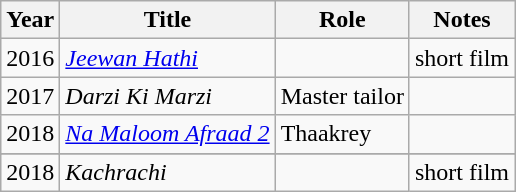<table class="wikitable">
<tr>
<th>Year</th>
<th>Title</th>
<th>Role</th>
<th>Notes</th>
</tr>
<tr>
<td>2016</td>
<td><em><a href='#'>Jeewan Hathi</a></em></td>
<td></td>
<td>short film</td>
</tr>
<tr>
<td>2017</td>
<td><em>Darzi Ki Marzi</em></td>
<td>Master tailor</td>
<td></td>
</tr>
<tr>
<td>2018</td>
<td><em><a href='#'>Na Maloom Afraad 2</a></em></td>
<td>Thaakrey</td>
<td></td>
</tr>
<tr>
</tr>
<tr>
<td>2018</td>
<td><em>Kachrachi</em></td>
<td></td>
<td>short film</td>
</tr>
</table>
